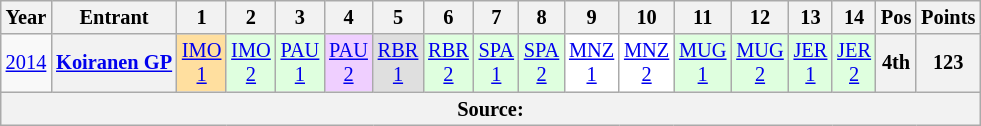<table class="wikitable" style="text-align:center; font-size:85%">
<tr>
<th>Year</th>
<th>Entrant</th>
<th>1</th>
<th>2</th>
<th>3</th>
<th>4</th>
<th>5</th>
<th>6</th>
<th>7</th>
<th>8</th>
<th>9</th>
<th>10</th>
<th>11</th>
<th>12</th>
<th>13</th>
<th>14</th>
<th>Pos</th>
<th>Points</th>
</tr>
<tr>
<td><a href='#'>2014</a></td>
<th nowrap><a href='#'>Koiranen GP</a></th>
<td style="background:#FFDF9F;"><a href='#'>IMO<br>1</a><br></td>
<td style="background:#DFFFDF;"><a href='#'>IMO<br>2</a><br></td>
<td style="background:#DFFFDF;"><a href='#'>PAU<br>1</a><br></td>
<td style="background:#EFCFFF;"><a href='#'>PAU<br>2</a><br></td>
<td style="background:#DFDFDF;"><a href='#'>RBR<br>1</a><br></td>
<td style="background:#DFFFDF;"><a href='#'>RBR<br>2</a><br></td>
<td style="background:#DFFFDF;"><a href='#'>SPA<br>1</a><br></td>
<td style="background:#DFFFDF;"><a href='#'>SPA<br>2</a><br></td>
<td style="background:#FFFFFF;"><a href='#'>MNZ<br>1</a><br></td>
<td style="background:#FFFFFF;"><a href='#'>MNZ<br>2</a><br></td>
<td style="background:#DFFFDF;"><a href='#'>MUG<br>1</a><br></td>
<td style="background:#DFFFDF;"><a href='#'>MUG<br>2</a><br></td>
<td style="background:#DFFFDF;"><a href='#'>JER<br>1</a><br></td>
<td style="background:#DFFFDF;"><a href='#'>JER<br>2</a><br></td>
<th>4th</th>
<th>123</th>
</tr>
<tr>
<th colspan="18">Source:</th>
</tr>
</table>
